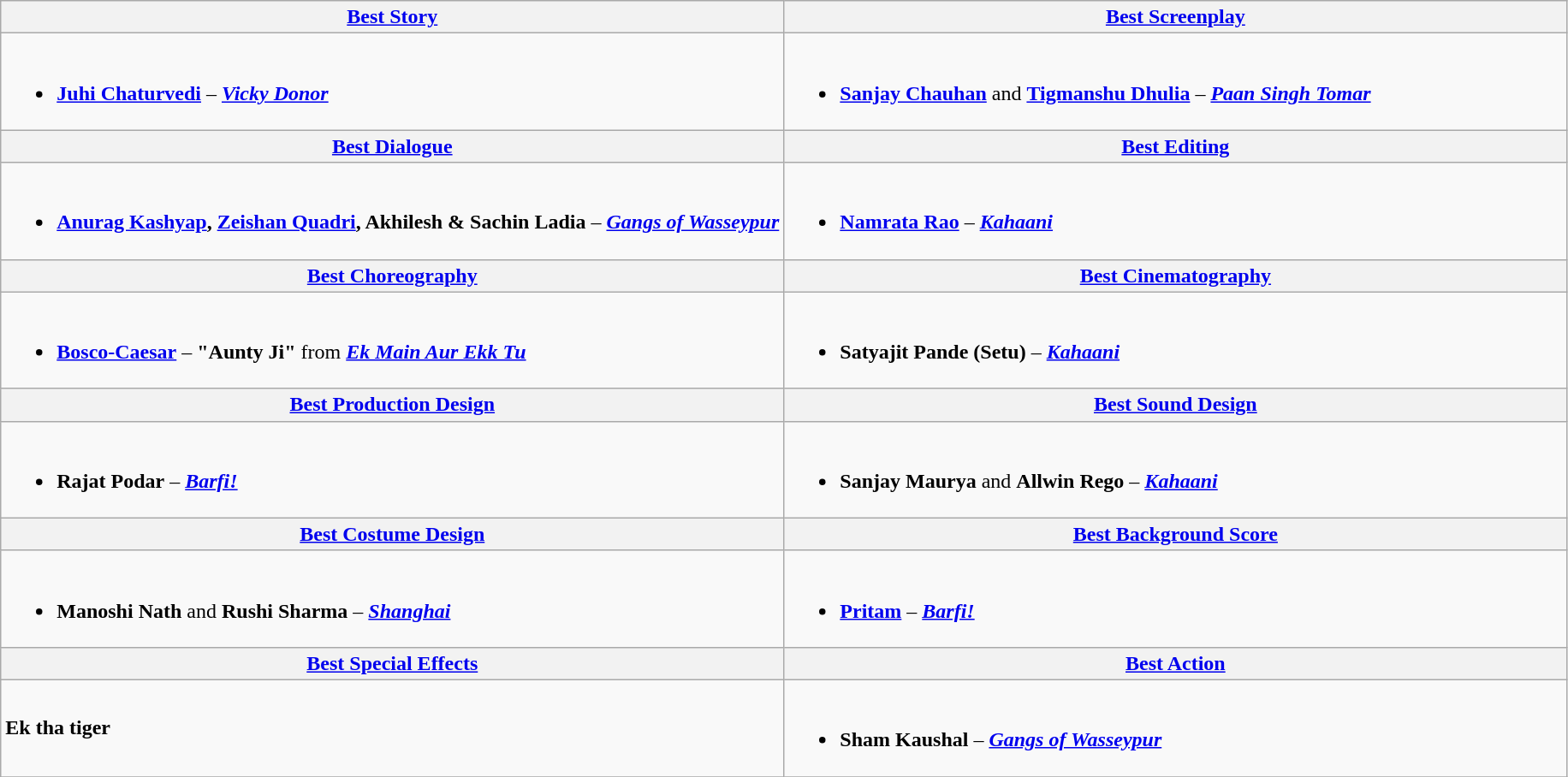<table class="wikitable">
<tr>
<th style="vertical-align:top; width:50%;"><a href='#'>Best Story</a></th>
<th style="vertical-align:top; width:50%;"><a href='#'>Best Screenplay</a></th>
</tr>
<tr>
<td><br><ul><li><strong><a href='#'>Juhi Chaturvedi</a></strong> – <strong><em><a href='#'>Vicky Donor</a></em></strong></li></ul></td>
<td><br><ul><li><strong><a href='#'>Sanjay Chauhan</a></strong> and <strong><a href='#'>Tigmanshu Dhulia</a></strong> – <strong><em><a href='#'>Paan Singh Tomar</a></em></strong></li></ul></td>
</tr>
<tr>
<th><a href='#'>Best Dialogue</a></th>
<th><a href='#'>Best Editing</a></th>
</tr>
<tr>
<td><br><ul><li><strong><a href='#'>Anurag Kashyap</a>, <a href='#'>Zeishan Quadri</a>, Akhilesh & Sachin Ladia</strong> – <strong><em><a href='#'>Gangs of Wasseypur</a></em></strong></li></ul></td>
<td><br><ul><li><strong><a href='#'>Namrata Rao</a></strong> – <strong><em><a href='#'>Kahaani</a></em></strong></li></ul></td>
</tr>
<tr>
<th><a href='#'>Best Choreography</a></th>
<th><a href='#'>Best Cinematography</a></th>
</tr>
<tr>
<td><br><ul><li><strong><a href='#'>Bosco-Caesar</a></strong> – <strong>"Aunty Ji"</strong> from <strong><em><a href='#'>Ek Main Aur Ekk Tu</a></em></strong></li></ul></td>
<td><br><ul><li><strong>Satyajit Pande (Setu)</strong> – <strong><em><a href='#'>Kahaani</a></em></strong></li></ul></td>
</tr>
<tr>
<th><a href='#'>Best Production Design</a></th>
<th><a href='#'>Best Sound Design</a></th>
</tr>
<tr>
<td><br><ul><li><strong>Rajat Podar</strong> – <strong><em><a href='#'>Barfi!</a></em></strong></li></ul></td>
<td><br><ul><li><strong>Sanjay Maurya</strong> and <strong>Allwin Rego</strong> – <strong><em><a href='#'>Kahaani</a></em></strong></li></ul></td>
</tr>
<tr>
<th><a href='#'>Best Costume Design</a></th>
<th><a href='#'>Best Background Score</a></th>
</tr>
<tr>
<td><br><ul><li><strong>Manoshi Nath</strong> and <strong>Rushi Sharma</strong> – <strong><em><a href='#'>Shanghai</a></em></strong></li></ul></td>
<td><br><ul><li><strong><a href='#'>Pritam</a></strong> – <strong><em><a href='#'>Barfi!</a></em></strong></li></ul></td>
</tr>
<tr>
<th><a href='#'>Best Special Effects</a></th>
<th><a href='#'>Best Action</a></th>
</tr>
<tr>
<td><strong>Ek tha tiger</strong></td>
<td><br><ul><li><strong>Sham Kaushal</strong> – <strong><em><a href='#'>Gangs of Wasseypur</a></em></strong></li></ul></td>
</tr>
<tr>
</tr>
</table>
